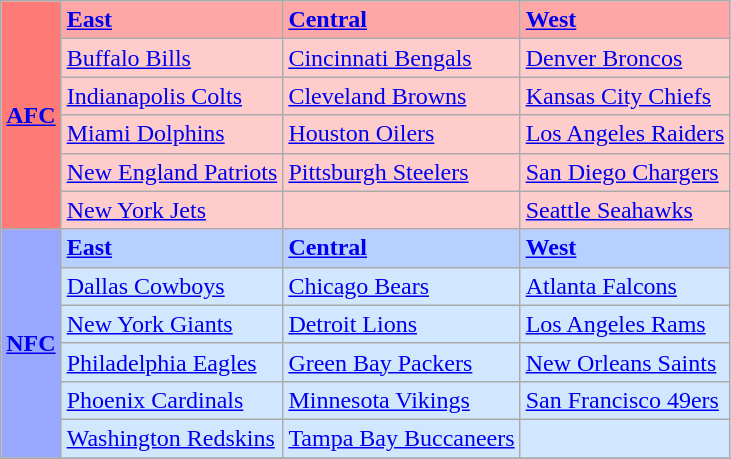<table class="wikitable">
<tr>
<th rowspan="6" style="background-color: #FF7B77;"><strong><a href='#'>AFC</a></strong></th>
<td style="background-color: #FFA7A7;"><strong><a href='#'>East</a></strong></td>
<td style="background-color: #FFA7A7;"><strong><a href='#'>Central</a></strong></td>
<td style="background-color: #FFA7A7;"><strong><a href='#'>West</a></strong></td>
</tr>
<tr>
<td style="background-color: #FFCCCC;"><a href='#'>Buffalo Bills</a></td>
<td style="background-color: #FFCCCC;"><a href='#'>Cincinnati Bengals</a></td>
<td style="background-color: #FFCCCC;"><a href='#'>Denver Broncos</a></td>
</tr>
<tr>
<td style="background-color: #FFCCCC;"><a href='#'>Indianapolis Colts</a></td>
<td style="background-color: #FFCCCC;"><a href='#'>Cleveland Browns</a></td>
<td style="background-color: #FFCCCC;"><a href='#'>Kansas City Chiefs</a></td>
</tr>
<tr>
<td style="background-color: #FFCCCC;"><a href='#'>Miami Dolphins</a></td>
<td style="background-color: #FFCCCC;"><a href='#'>Houston Oilers</a></td>
<td style="background-color: #FFCCCC;"><a href='#'>Los Angeles Raiders</a></td>
</tr>
<tr>
<td style="background-color: #FFCCCC;"><a href='#'>New England Patriots</a></td>
<td style="background-color: #FFCCCC;"><a href='#'>Pittsburgh Steelers</a></td>
<td style="background-color: #FFCCCC;"><a href='#'>San Diego Chargers</a></td>
</tr>
<tr>
<td style="background-color: #FFCCCC;"><a href='#'>New York Jets</a></td>
<td style="background-color: #FFCCCC;"></td>
<td style="background-color: #FFCCCC;"><a href='#'>Seattle Seahawks</a></td>
</tr>
<tr>
<th rowspan="6" style="background-color: #99A8FF;"><strong><a href='#'>NFC</a></strong></th>
<td style="background-color: #B7D0FF;"><strong><a href='#'>East</a></strong></td>
<td style="background-color: #B7D0FF;"><strong><a href='#'>Central</a></strong></td>
<td style="background-color: #B7D0FF;"><strong><a href='#'>West</a></strong></td>
</tr>
<tr>
<td style="background-color: #D0E7FF;"><a href='#'>Dallas Cowboys</a></td>
<td style="background-color: #D0E7FF;"><a href='#'>Chicago Bears</a></td>
<td style="background-color: #D0E7FF;"><a href='#'>Atlanta Falcons</a></td>
</tr>
<tr>
<td style="background-color: #D0E7FF;"><a href='#'>New York Giants</a></td>
<td style="background-color: #D0E7FF;"><a href='#'>Detroit Lions</a></td>
<td style="background-color: #D0E7FF;"><a href='#'>Los Angeles Rams</a></td>
</tr>
<tr>
<td style="background-color: #D0E7FF;"><a href='#'>Philadelphia Eagles</a></td>
<td style="background-color: #D0E7FF;"><a href='#'>Green Bay Packers</a></td>
<td style="background-color: #D0E7FF;"><a href='#'>New Orleans Saints</a></td>
</tr>
<tr>
<td style="background-color: #D0E7FF;"><a href='#'>Phoenix Cardinals</a></td>
<td style="background-color: #D0E7FF;"><a href='#'>Minnesota Vikings</a></td>
<td style="background-color: #D0E7FF;"><a href='#'>San Francisco 49ers</a></td>
</tr>
<tr>
<td style="background-color: #D0E7FF;"><a href='#'>Washington Redskins</a></td>
<td style="background-color: #D0E7FF;"><a href='#'>Tampa Bay Buccaneers</a></td>
<td style="background-color: #D0E7FF;"></td>
</tr>
<tr>
</tr>
</table>
